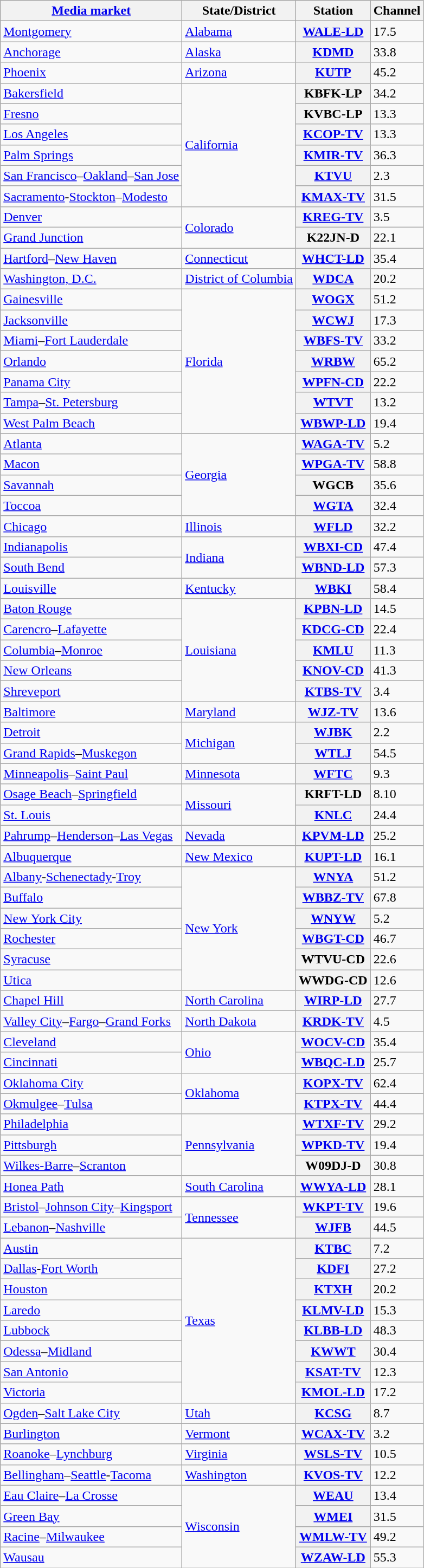<table class="wikitable sortable">
<tr>
<th scope="col"><a href='#'>Media market</a></th>
<th scope="col">State/District</th>
<th scope="col">Station</th>
<th scope="col">Channel</th>
</tr>
<tr>
<td><a href='#'>Montgomery</a></td>
<td><a href='#'>Alabama</a></td>
<th scope="row"><a href='#'>WALE-LD</a></th>
<td>17.5</td>
</tr>
<tr>
<td><a href='#'>Anchorage</a></td>
<td><a href='#'>Alaska</a></td>
<th scope="row"><a href='#'>KDMD</a></th>
<td>33.8</td>
</tr>
<tr>
<td><a href='#'>Phoenix</a></td>
<td><a href='#'>Arizona</a></td>
<th scope="row"><a href='#'>KUTP</a></th>
<td>45.2</td>
</tr>
<tr>
<td><a href='#'>Bakersfield</a></td>
<td rowspan="6"><a href='#'>California</a></td>
<th scope="row">KBFK-LP</th>
<td>34.2</td>
</tr>
<tr>
<td><a href='#'>Fresno</a></td>
<th scope="row">KVBC-LP</th>
<td>13.3</td>
</tr>
<tr>
<td><a href='#'>Los Angeles</a></td>
<th scope="row"><a href='#'>KCOP-TV</a></th>
<td>13.3</td>
</tr>
<tr>
<td><a href='#'>Palm Springs</a></td>
<th scope="row"><a href='#'>KMIR-TV</a></th>
<td>36.3</td>
</tr>
<tr>
<td><a href='#'>San Francisco</a>–<a href='#'>Oakland</a>–<a href='#'>San Jose</a></td>
<th scope="row"><a href='#'>KTVU</a></th>
<td>2.3</td>
</tr>
<tr>
<td><a href='#'>Sacramento</a>-<a href='#'>Stockton</a>–<a href='#'>Modesto</a></td>
<th scope="row"><a href='#'>KMAX-TV</a></th>
<td>31.5</td>
</tr>
<tr>
<td><a href='#'>Denver</a></td>
<td rowspan="2"><a href='#'>Colorado</a></td>
<th scope="row"><a href='#'>KREG-TV</a></th>
<td>3.5</td>
</tr>
<tr>
<td><a href='#'>Grand Junction</a></td>
<th scope="row">K22JN-D</th>
<td>22.1</td>
</tr>
<tr>
<td><a href='#'>Hartford</a>–<a href='#'>New Haven</a></td>
<td><a href='#'>Connecticut</a></td>
<th scope="row"><a href='#'>WHCT-LD</a></th>
<td>35.4</td>
</tr>
<tr>
<td><a href='#'>Washington, D.C.</a></td>
<td><a href='#'>District of Columbia</a></td>
<th scope="row"><a href='#'>WDCA</a></th>
<td>20.2</td>
</tr>
<tr>
<td><a href='#'>Gainesville</a></td>
<td rowspan="7"><a href='#'>Florida</a></td>
<th scope="row"><a href='#'>WOGX</a></th>
<td>51.2</td>
</tr>
<tr>
<td><a href='#'>Jacksonville</a></td>
<th scope="row"><a href='#'>WCWJ</a></th>
<td>17.3</td>
</tr>
<tr>
<td><a href='#'>Miami</a>–<a href='#'>Fort Lauderdale</a></td>
<th scope="row"><a href='#'>WBFS-TV</a></th>
<td>33.2</td>
</tr>
<tr>
<td><a href='#'>Orlando</a></td>
<th scope="row"><a href='#'>WRBW</a></th>
<td>65.2</td>
</tr>
<tr>
<td><a href='#'>Panama City</a></td>
<th scope="row"><a href='#'>WPFN-CD</a></th>
<td>22.2</td>
</tr>
<tr>
<td><a href='#'>Tampa</a>–<a href='#'>St. Petersburg</a></td>
<th scope="row"><a href='#'>WTVT</a></th>
<td>13.2</td>
</tr>
<tr>
<td><a href='#'>West Palm Beach</a></td>
<th scope="row"><a href='#'>WBWP-LD</a></th>
<td>19.4</td>
</tr>
<tr>
<td><a href='#'>Atlanta</a></td>
<td rowspan="4"><a href='#'>Georgia</a></td>
<th scope="row"><a href='#'>WAGA-TV</a></th>
<td>5.2</td>
</tr>
<tr>
<td><a href='#'>Macon</a></td>
<th scope="row"><a href='#'>WPGA-TV</a></th>
<td>58.8</td>
</tr>
<tr>
<td><a href='#'>Savannah</a></td>
<th scope="row">WGCB</th>
<td>35.6</td>
</tr>
<tr>
<td><a href='#'>Toccoa</a></td>
<th scope="row"><a href='#'>WGTA</a></th>
<td>32.4</td>
</tr>
<tr>
<td><a href='#'>Chicago</a></td>
<td><a href='#'>Illinois</a></td>
<th scope="row"><a href='#'>WFLD</a></th>
<td>32.2</td>
</tr>
<tr>
<td><a href='#'>Indianapolis</a></td>
<td rowspan="2"><a href='#'>Indiana</a></td>
<th scope="row"><a href='#'>WBXI-CD</a></th>
<td>47.4</td>
</tr>
<tr>
<td><a href='#'>South Bend</a></td>
<th scope="row"><a href='#'>WBND-LD</a></th>
<td>57.3</td>
</tr>
<tr>
<td><a href='#'>Louisville</a></td>
<td><a href='#'>Kentucky</a></td>
<th scope="row"><a href='#'>WBKI</a></th>
<td>58.4</td>
</tr>
<tr>
<td><a href='#'>Baton Rouge</a></td>
<td rowspan="5"><a href='#'>Louisiana</a></td>
<th scope="row"><a href='#'>KPBN-LD</a></th>
<td>14.5</td>
</tr>
<tr>
<td><a href='#'>Carencro</a>–<a href='#'>Lafayette</a></td>
<th scope="row"><a href='#'>KDCG-CD</a></th>
<td>22.4</td>
</tr>
<tr>
<td><a href='#'>Columbia</a>–<a href='#'>Monroe</a></td>
<th scope="row"><a href='#'>KMLU</a></th>
<td>11.3</td>
</tr>
<tr>
<td><a href='#'>New Orleans</a></td>
<th scope="row"><a href='#'>KNOV-CD</a></th>
<td>41.3</td>
</tr>
<tr>
<td><a href='#'>Shreveport</a></td>
<th scope="row"><a href='#'>KTBS-TV</a></th>
<td>3.4</td>
</tr>
<tr>
<td><a href='#'>Baltimore</a></td>
<td><a href='#'>Maryland</a></td>
<th scope="row"><a href='#'>WJZ-TV</a></th>
<td>13.6</td>
</tr>
<tr>
<td><a href='#'>Detroit</a></td>
<td rowspan="2"><a href='#'>Michigan</a></td>
<th scope="row"><a href='#'>WJBK</a></th>
<td>2.2</td>
</tr>
<tr>
<td><a href='#'>Grand Rapids</a>–<a href='#'>Muskegon</a></td>
<th scope="row"><a href='#'>WTLJ</a></th>
<td>54.5</td>
</tr>
<tr>
<td><a href='#'>Minneapolis</a>–<a href='#'>Saint Paul</a></td>
<td><a href='#'>Minnesota</a></td>
<th scope="row"><a href='#'>WFTC</a></th>
<td>9.3</td>
</tr>
<tr>
<td><a href='#'>Osage Beach</a>–<a href='#'>Springfield</a></td>
<td rowspan="2"><a href='#'>Missouri</a></td>
<th scope="row">KRFT-LD</th>
<td>8.10</td>
</tr>
<tr>
<td><a href='#'>St. Louis</a></td>
<th scope="row"><a href='#'>KNLC</a></th>
<td>24.4</td>
</tr>
<tr>
<td><a href='#'>Pahrump</a>–<a href='#'>Henderson</a>–<a href='#'>Las Vegas</a></td>
<td><a href='#'>Nevada</a></td>
<th scope="row"><a href='#'>KPVM-LD</a></th>
<td>25.2</td>
</tr>
<tr>
<td><a href='#'>Albuquerque</a></td>
<td><a href='#'>New Mexico</a></td>
<th scope="row"><a href='#'>KUPT-LD</a></th>
<td>16.1</td>
</tr>
<tr>
<td><a href='#'>Albany</a>-<a href='#'>Schenectady</a>-<a href='#'>Troy</a></td>
<td rowspan="6"><a href='#'>New York</a></td>
<th scope="row"><a href='#'>WNYA</a></th>
<td>51.2</td>
</tr>
<tr>
<td><a href='#'>Buffalo</a></td>
<th scope="row"><a href='#'>WBBZ-TV</a></th>
<td>67.8</td>
</tr>
<tr>
<td><a href='#'>New York City</a></td>
<th scope="row"><a href='#'>WNYW</a></th>
<td>5.2</td>
</tr>
<tr>
<td><a href='#'>Rochester</a></td>
<th scope="row"><a href='#'>WBGT-CD</a></th>
<td>46.7</td>
</tr>
<tr>
<td><a href='#'>Syracuse</a></td>
<th scope="row">WTVU-CD</th>
<td>22.6</td>
</tr>
<tr>
<td><a href='#'>Utica</a></td>
<th scope="row">WWDG-CD</th>
<td>12.6</td>
</tr>
<tr>
<td><a href='#'>Chapel Hill</a></td>
<td><a href='#'>North Carolina</a></td>
<th scope="row"><a href='#'>WIRP-LD</a></th>
<td>27.7</td>
</tr>
<tr>
<td><a href='#'>Valley City</a>–<a href='#'>Fargo</a>–<a href='#'>Grand Forks</a></td>
<td><a href='#'>North Dakota</a></td>
<th scope="row"><a href='#'>KRDK-TV</a></th>
<td>4.5</td>
</tr>
<tr>
<td><a href='#'>Cleveland</a></td>
<td rowspan="2"><a href='#'>Ohio</a></td>
<th scope="row"><a href='#'>WOCV-CD</a></th>
<td>35.4</td>
</tr>
<tr>
<td><a href='#'>Cincinnati</a></td>
<th scope="row"><a href='#'>WBQC-LD</a></th>
<td>25.7</td>
</tr>
<tr>
<td><a href='#'>Oklahoma City</a></td>
<td rowspan="2"><a href='#'>Oklahoma</a></td>
<th scope="row"><a href='#'>KOPX-TV</a></th>
<td>62.4</td>
</tr>
<tr>
<td><a href='#'>Okmulgee</a>–<a href='#'>Tulsa</a></td>
<th scope="row"><a href='#'>KTPX-TV</a></th>
<td>44.4</td>
</tr>
<tr>
<td><a href='#'>Philadelphia</a></td>
<td rowspan="3"><a href='#'>Pennsylvania</a></td>
<th scope="row"><a href='#'>WTXF-TV</a></th>
<td>29.2</td>
</tr>
<tr>
<td><a href='#'>Pittsburgh</a></td>
<th scope="row"><a href='#'>WPKD-TV</a></th>
<td>19.4</td>
</tr>
<tr>
<td><a href='#'>Wilkes-Barre</a>–<a href='#'>Scranton</a></td>
<th scope="row">W09DJ-D</th>
<td>30.8</td>
</tr>
<tr>
<td><a href='#'>Honea Path</a></td>
<td><a href='#'>South Carolina</a></td>
<th scope="row"><a href='#'>WWYA-LD</a></th>
<td>28.1</td>
</tr>
<tr>
<td><a href='#'>Bristol</a>–<a href='#'>Johnson City</a>–<a href='#'>Kingsport</a></td>
<td rowspan="2"><a href='#'>Tennessee</a></td>
<th scope="row"><a href='#'>WKPT-TV</a></th>
<td>19.6</td>
</tr>
<tr>
<td><a href='#'>Lebanon</a>–<a href='#'>Nashville</a></td>
<th scope="row"><a href='#'>WJFB</a></th>
<td>44.5</td>
</tr>
<tr>
<td><a href='#'>Austin</a></td>
<td rowspan="8"><a href='#'>Texas</a></td>
<th scope="row"><a href='#'>KTBC</a></th>
<td>7.2</td>
</tr>
<tr>
<td><a href='#'>Dallas</a>-<a href='#'>Fort Worth</a></td>
<th scope="row"><a href='#'>KDFI</a></th>
<td>27.2</td>
</tr>
<tr>
<td><a href='#'>Houston</a></td>
<th scope="row"><a href='#'>KTXH</a></th>
<td>20.2</td>
</tr>
<tr>
<td><a href='#'>Laredo</a></td>
<th scope="row"><a href='#'>KLMV-LD</a></th>
<td>15.3</td>
</tr>
<tr>
<td><a href='#'>Lubbock</a></td>
<th scope="row"><a href='#'>KLBB-LD</a></th>
<td>48.3</td>
</tr>
<tr>
<td><a href='#'>Odessa</a>–<a href='#'>Midland</a></td>
<th scope="row"><a href='#'>KWWT</a></th>
<td>30.4</td>
</tr>
<tr>
<td><a href='#'>San Antonio</a></td>
<th scope="row"><a href='#'>KSAT-TV</a></th>
<td>12.3</td>
</tr>
<tr>
<td><a href='#'>Victoria</a></td>
<th scope="row"><a href='#'>KMOL-LD</a></th>
<td>17.2</td>
</tr>
<tr>
<td><a href='#'>Ogden</a>–<a href='#'>Salt Lake City</a></td>
<td><a href='#'>Utah</a></td>
<th scope="row"><a href='#'>KCSG</a></th>
<td>8.7</td>
</tr>
<tr>
<td><a href='#'>Burlington</a></td>
<td><a href='#'>Vermont</a></td>
<th scope="row"><a href='#'>WCAX-TV</a></th>
<td>3.2</td>
</tr>
<tr>
<td><a href='#'>Roanoke</a>–<a href='#'>Lynchburg</a></td>
<td><a href='#'>Virginia</a></td>
<th scope="row"><a href='#'>WSLS-TV</a></th>
<td>10.5</td>
</tr>
<tr>
<td><a href='#'>Bellingham</a>–<a href='#'>Seattle</a>-<a href='#'>Tacoma</a></td>
<td><a href='#'>Washington</a></td>
<th scope="row"><a href='#'>KVOS-TV</a></th>
<td>12.2</td>
</tr>
<tr>
<td><a href='#'>Eau Claire</a>–<a href='#'>La Crosse</a></td>
<td rowspan="4"><a href='#'>Wisconsin</a></td>
<th scope="row"><a href='#'>WEAU</a></th>
<td>13.4</td>
</tr>
<tr>
<td><a href='#'>Green Bay</a></td>
<th scope="row"><a href='#'>WMEI</a></th>
<td>31.5</td>
</tr>
<tr>
<td><a href='#'>Racine</a>–<a href='#'>Milwaukee</a></td>
<th scope="row"><a href='#'>WMLW-TV</a></th>
<td>49.2</td>
</tr>
<tr>
<td><a href='#'>Wausau</a></td>
<th scope="row"><a href='#'>WZAW-LD</a></th>
<td>55.3</td>
</tr>
</table>
